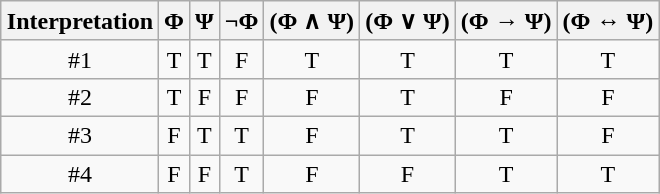<table class="wikitable" style="text-align:center; margin: 1em auto;">
<tr>
<th>Interpretation</th>
<th>Φ</th>
<th>Ψ</th>
<th>¬Φ</th>
<th>(Φ ∧ Ψ)</th>
<th>(Φ ∨ Ψ)</th>
<th>(Φ → Ψ)</th>
<th>(Φ ↔ Ψ)</th>
</tr>
<tr>
<td>#1</td>
<td>T</td>
<td>T</td>
<td>F</td>
<td>T</td>
<td>T</td>
<td>T</td>
<td>T</td>
</tr>
<tr>
<td>#2</td>
<td>T</td>
<td>F</td>
<td>F</td>
<td>F</td>
<td>T</td>
<td>F</td>
<td>F</td>
</tr>
<tr>
<td>#3</td>
<td>F</td>
<td>T</td>
<td>T</td>
<td>F</td>
<td>T</td>
<td>T</td>
<td>F</td>
</tr>
<tr>
<td>#4</td>
<td>F</td>
<td>F</td>
<td>T</td>
<td>F</td>
<td>F</td>
<td>T</td>
<td>T</td>
</tr>
</table>
